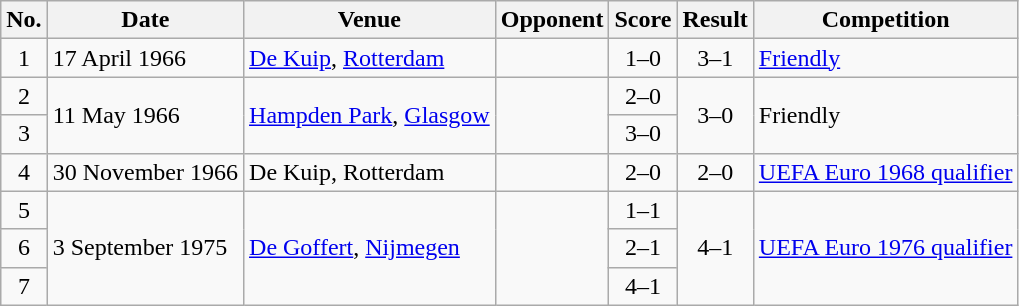<table class="wikitable sortable">
<tr>
<th scope="col">No.</th>
<th scope="col">Date</th>
<th scope="col">Venue</th>
<th scope="col">Opponent</th>
<th scope="col">Score</th>
<th scope="col">Result</th>
<th scope="col">Competition</th>
</tr>
<tr>
<td align="center">1</td>
<td>17 April 1966</td>
<td><a href='#'>De Kuip</a>, <a href='#'>Rotterdam</a></td>
<td></td>
<td align="center">1–0</td>
<td align="center">3–1</td>
<td><a href='#'>Friendly</a></td>
</tr>
<tr>
<td align="center">2</td>
<td rowspan="2">11 May 1966</td>
<td rowspan="2"><a href='#'>Hampden Park</a>, <a href='#'>Glasgow</a></td>
<td rowspan="2"></td>
<td align="center">2–0</td>
<td rowspan="2" align="center">3–0</td>
<td rowspan="2">Friendly</td>
</tr>
<tr>
<td align="center">3</td>
<td align="center">3–0</td>
</tr>
<tr>
<td align="center">4</td>
<td>30 November 1966</td>
<td>De Kuip, Rotterdam</td>
<td></td>
<td align="center">2–0</td>
<td align="center">2–0</td>
<td><a href='#'>UEFA Euro 1968 qualifier</a></td>
</tr>
<tr>
<td align="center">5</td>
<td rowspan="3">3 September 1975</td>
<td rowspan="3"><a href='#'>De Goffert</a>, <a href='#'>Nijmegen</a></td>
<td rowspan="3"></td>
<td align="center">1–1</td>
<td rowspan="3" align="center">4–1</td>
<td rowspan="3"><a href='#'>UEFA Euro 1976 qualifier</a></td>
</tr>
<tr>
<td align="center">6</td>
<td align="center">2–1</td>
</tr>
<tr>
<td align="center">7</td>
<td align="center">4–1</td>
</tr>
</table>
